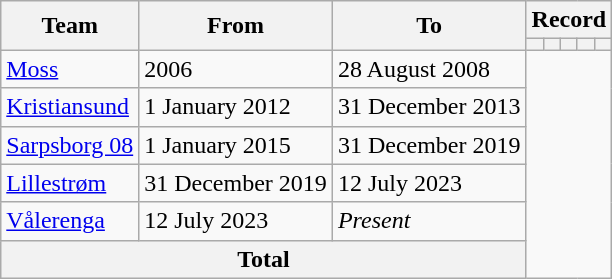<table class=wikitable style="text-align: center">
<tr>
<th rowspan=2>Team</th>
<th rowspan=2>From</th>
<th rowspan=2>To</th>
<th colspan=5>Record</th>
</tr>
<tr>
<th></th>
<th></th>
<th></th>
<th></th>
<th></th>
</tr>
<tr>
<td align=left><a href='#'>Moss</a></td>
<td align=left>2006</td>
<td align=left>28 August 2008<br></td>
</tr>
<tr>
<td align=left><a href='#'>Kristiansund</a></td>
<td align=left>1 January 2012</td>
<td align=left>31 December 2013<br></td>
</tr>
<tr>
<td align=left><a href='#'>Sarpsborg 08</a></td>
<td align=left>1 January 2015</td>
<td align=left>31 December 2019<br></td>
</tr>
<tr>
<td align=left><a href='#'>Lillestrøm</a></td>
<td align=left>31 December 2019</td>
<td align=left>12 July 2023<br></td>
</tr>
<tr>
<td align=left><a href='#'>Vålerenga</a></td>
<td align=left>12 July 2023</td>
<td align=left><em>Present</em><br></td>
</tr>
<tr>
<th colspan=3>Total<br></th>
</tr>
</table>
